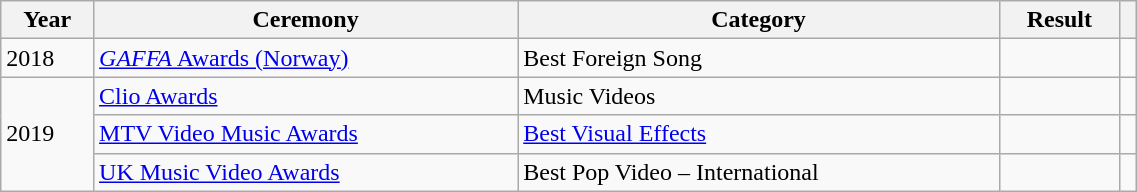<table class="wikitable sortable plainrowheaders" style="width: 60%;">
<tr>
<th scope="col">Year</th>
<th scope="col">Ceremony</th>
<th scope="col">Category</th>
<th scope="col">Result</th>
<th scope="col" class="unsortable"></th>
</tr>
<tr>
<td>2018</td>
<td><a href='#'><em>GAFFA</em> Awards (Norway)</a></td>
<td>Best Foreign Song</td>
<td></td>
<td style="text-align:center;"></td>
</tr>
<tr>
<td rowspan="3">2019</td>
<td><a href='#'>Clio Awards</a></td>
<td>Music Videos</td>
<td></td>
<td style="text-align:center;"></td>
</tr>
<tr>
<td><a href='#'>MTV Video Music Awards</a></td>
<td><a href='#'>Best Visual Effects</a></td>
<td></td>
<td style="text-align:center;"></td>
</tr>
<tr>
<td><a href='#'>UK Music Video Awards</a></td>
<td>Best Pop Video – International</td>
<td></td>
<td style="text-align:center;"></td>
</tr>
</table>
